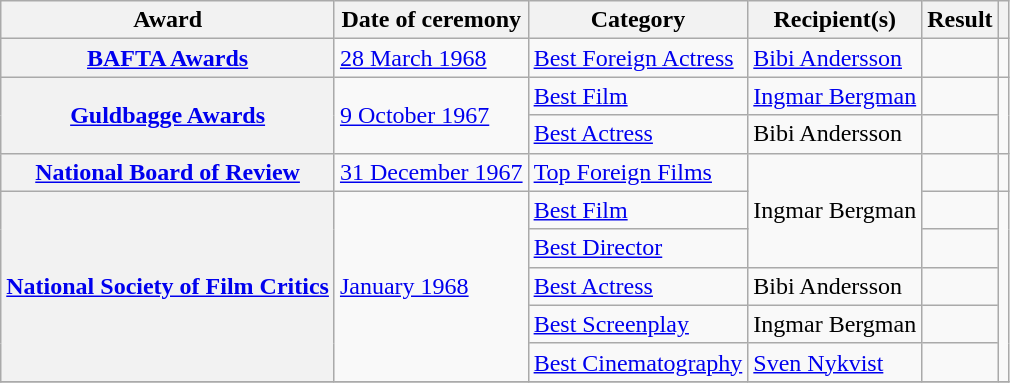<table class="wikitable sortable plainrowheaders">
<tr>
<th scope="col">Award</th>
<th scope="col">Date of ceremony</th>
<th scope="col">Category</th>
<th scope="col">Recipient(s)</th>
<th scope="col">Result</th>
<th scope="col" class="unsortable"></th>
</tr>
<tr>
<th scope="row" rowspan="1"><a href='#'>BAFTA Awards</a></th>
<td rowspan="1"><a href='#'>28 March 1968</a></td>
<td><a href='#'>Best Foreign Actress</a></td>
<td><a href='#'>Bibi Andersson</a></td>
<td></td>
<td rowspan="1"></td>
</tr>
<tr>
<th scope="row" rowspan="2"><a href='#'>Guldbagge Awards</a></th>
<td rowspan="2"><a href='#'>9 October 1967</a></td>
<td><a href='#'>Best Film</a></td>
<td><a href='#'>Ingmar Bergman</a></td>
<td></td>
<td rowspan="2"></td>
</tr>
<tr>
<td><a href='#'>Best Actress</a></td>
<td>Bibi Andersson</td>
<td></td>
</tr>
<tr>
<th scope="row" rowspan="1"><a href='#'>National Board of Review</a></th>
<td rowspan="1"><a href='#'>31 December 1967</a></td>
<td><a href='#'>Top Foreign Films</a></td>
<td rowspan="3">Ingmar Bergman</td>
<td></td>
<td rowspan="1"></td>
</tr>
<tr>
<th scope="row" rowspan="5"><a href='#'>National Society of Film Critics</a></th>
<td rowspan="5"><a href='#'>January 1968</a></td>
<td><a href='#'>Best Film</a></td>
<td></td>
<td rowspan="5"></td>
</tr>
<tr>
<td><a href='#'>Best Director</a></td>
<td></td>
</tr>
<tr>
<td><a href='#'>Best Actress</a></td>
<td>Bibi Andersson</td>
<td></td>
</tr>
<tr>
<td><a href='#'>Best Screenplay</a></td>
<td>Ingmar Bergman</td>
<td></td>
</tr>
<tr>
<td><a href='#'>Best Cinematography</a></td>
<td><a href='#'>Sven Nykvist</a></td>
<td></td>
</tr>
<tr>
</tr>
</table>
